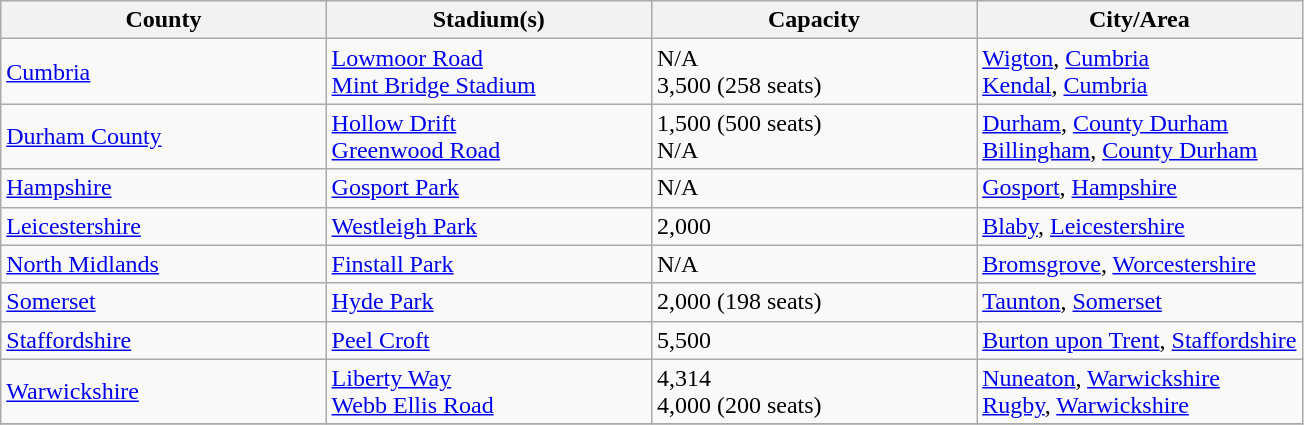<table class="wikitable sortable">
<tr>
<th width=25%>County</th>
<th width=25%>Stadium(s)</th>
<th width=25%>Capacity</th>
<th width=25%>City/Area</th>
</tr>
<tr>
<td><a href='#'>Cumbria</a></td>
<td><a href='#'>Lowmoor Road</a><br><a href='#'>Mint Bridge Stadium</a></td>
<td>N/A<br>3,500 (258 seats)</td>
<td><a href='#'>Wigton</a>, <a href='#'>Cumbria</a><br><a href='#'>Kendal</a>, <a href='#'>Cumbria</a></td>
</tr>
<tr>
<td><a href='#'>Durham County</a></td>
<td><a href='#'>Hollow Drift</a><br><a href='#'>Greenwood Road</a></td>
<td>1,500 (500 seats)<br>N/A</td>
<td><a href='#'>Durham</a>, <a href='#'>County Durham</a><br><a href='#'>Billingham</a>, <a href='#'>County Durham</a></td>
</tr>
<tr>
<td><a href='#'>Hampshire</a></td>
<td><a href='#'>Gosport Park</a></td>
<td>N/A</td>
<td><a href='#'>Gosport</a>, <a href='#'>Hampshire</a></td>
</tr>
<tr>
<td><a href='#'>Leicestershire</a></td>
<td><a href='#'>Westleigh Park</a></td>
<td>2,000</td>
<td><a href='#'>Blaby</a>, <a href='#'>Leicestershire</a></td>
</tr>
<tr>
<td><a href='#'>North Midlands</a></td>
<td><a href='#'>Finstall Park</a></td>
<td>N/A</td>
<td><a href='#'>Bromsgrove</a>, <a href='#'>Worcestershire</a></td>
</tr>
<tr>
<td><a href='#'>Somerset</a></td>
<td><a href='#'>Hyde Park</a></td>
<td>2,000 (198 seats)</td>
<td><a href='#'>Taunton</a>, <a href='#'>Somerset</a></td>
</tr>
<tr>
<td><a href='#'>Staffordshire</a></td>
<td><a href='#'>Peel Croft</a></td>
<td>5,500</td>
<td><a href='#'>Burton upon Trent</a>, <a href='#'>Staffordshire</a></td>
</tr>
<tr>
<td><a href='#'>Warwickshire</a></td>
<td><a href='#'>Liberty Way</a><br><a href='#'>Webb Ellis Road</a></td>
<td>4,314<br>4,000 (200 seats)</td>
<td><a href='#'>Nuneaton</a>, <a href='#'>Warwickshire</a><br><a href='#'>Rugby</a>, <a href='#'>Warwickshire</a></td>
</tr>
<tr>
</tr>
</table>
